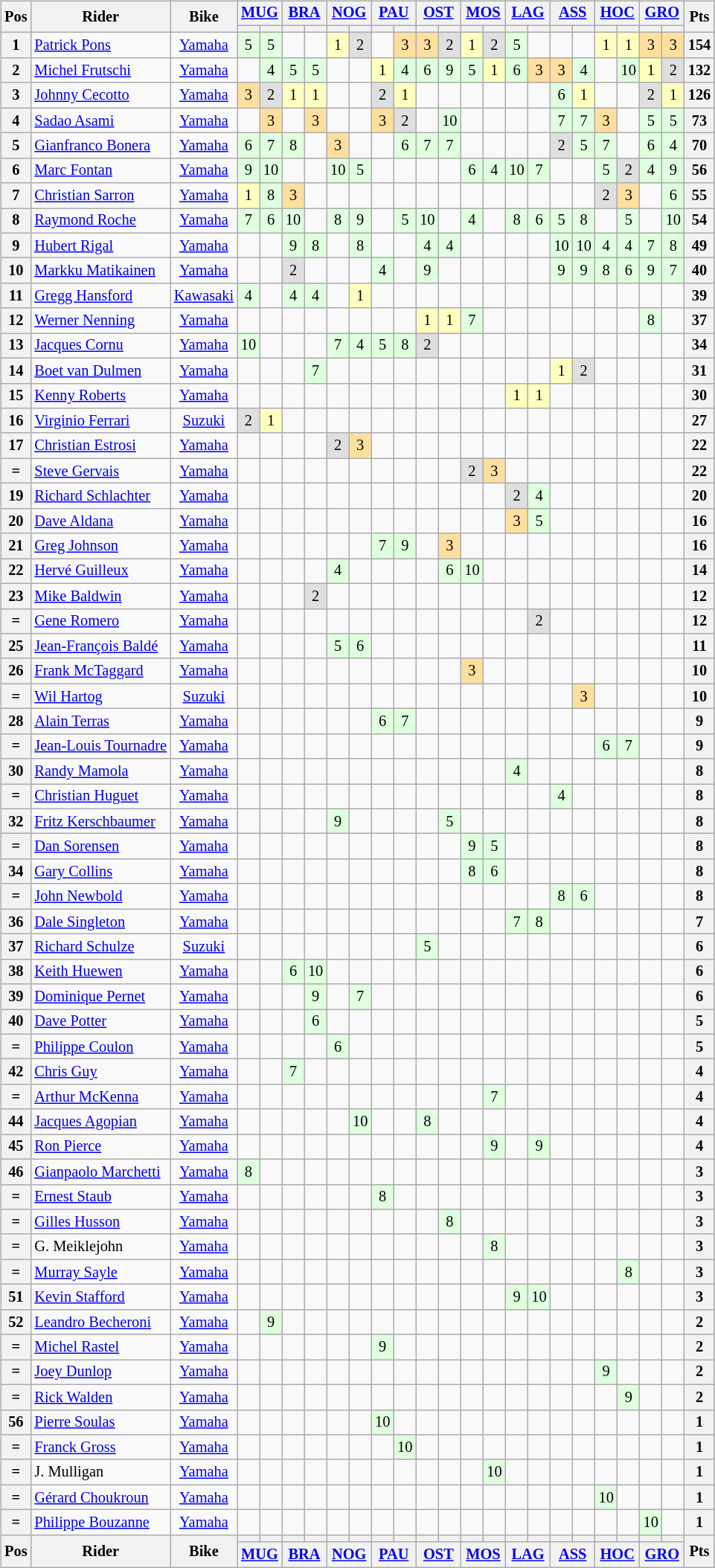<table>
<tr>
<td><br><table class="wikitable" style="font-size: 85%; text-align: center;">
<tr valign="top">
<th valign="middle" rowspan="2">Pos</th>
<th valign="middle" rowspan="2">Rider</th>
<th valign="middle" rowspan="2">Bike</th>
<th colspan="2"><a href='#'>MUG</a><br></th>
<th colspan="2"><a href='#'>BRA</a><br></th>
<th colspan="2"><a href='#'>NOG</a><br></th>
<th colspan="2"><a href='#'>PAU</a><br></th>
<th colspan="2"><a href='#'>OST</a><br></th>
<th colspan="2"><a href='#'>MOS</a><br></th>
<th colspan="2"><a href='#'>LAG</a><br></th>
<th colspan="2"><a href='#'>ASS</a><br></th>
<th colspan="2"><a href='#'>HOC</a><br></th>
<th colspan="2"><a href='#'>GRO</a><br></th>
<th valign="middle" rowspan="2">Pts</th>
</tr>
<tr>
<th></th>
<th></th>
<th></th>
<th></th>
<th></th>
<th></th>
<th></th>
<th></th>
<th></th>
<th></th>
<th></th>
<th></th>
<th></th>
<th></th>
<th></th>
<th></th>
<th></th>
<th></th>
<th></th>
<th></th>
</tr>
<tr>
<th>1</th>
<td align='left'> <a href='#'>Patrick Pons</a></td>
<td><a href='#'>Yamaha</a></td>
<td style='background:#dfffdf;'>5</td>
<td style='background:#dfffdf;'>5</td>
<td></td>
<td></td>
<td style='background:#ffffbf;'>1</td>
<td style='background:#dfdfdf;'>2</td>
<td></td>
<td style='background:#ffdf9f;'>3</td>
<td style='background:#ffdf9f;'>3</td>
<td style='background:#dfdfdf;'>2</td>
<td style='background:#ffffbf;'>1</td>
<td style='background:#dfdfdf;'>2</td>
<td style='background:#dfffdf;'>5</td>
<td></td>
<td></td>
<td></td>
<td style='background:#ffffbf;'>1</td>
<td style='background:#ffffbf;'>1</td>
<td style='background:#ffdf9f;'>3</td>
<td style='background:#ffdf9f;'>3</td>
<th>154</th>
</tr>
<tr>
<th>2</th>
<td align='left'> <a href='#'>Michel Frutschi</a></td>
<td><a href='#'>Yamaha</a></td>
<td></td>
<td style='background:#dfffdf;'>4</td>
<td style='background:#dfffdf;'>5</td>
<td style='background:#dfffdf;'>5</td>
<td></td>
<td></td>
<td style='background:#ffffbf;'>1</td>
<td style='background:#dfffdf;'>4</td>
<td style='background:#dfffdf;'>6</td>
<td style='background:#dfffdf;'>9</td>
<td style='background:#dfffdf;'>5</td>
<td style='background:#ffffbf;'>1</td>
<td style='background:#dfffdf;'>6</td>
<td style='background:#ffdf9f;'>3</td>
<td style='background:#ffdf9f;'>3</td>
<td style='background:#dfffdf;'>4</td>
<td></td>
<td style='background:#dfffdf;'>10</td>
<td style='background:#ffffbf;'>1</td>
<td style='background:#dfdfdf;'>2</td>
<th>132</th>
</tr>
<tr>
<th>3</th>
<td align='left'> <a href='#'>Johnny Cecotto</a></td>
<td><a href='#'>Yamaha</a></td>
<td style='background:#ffdf9f;'>3</td>
<td style='background:#dfdfdf;'>2</td>
<td style='background:#ffffbf;'>1</td>
<td style='background:#ffffbf;'>1</td>
<td></td>
<td></td>
<td style='background:#dfdfdf;'>2</td>
<td style='background:#ffffbf;'>1</td>
<td></td>
<td></td>
<td></td>
<td></td>
<td></td>
<td></td>
<td style='background:#dfffdf;'>6</td>
<td style='background:#ffffbf;'>1</td>
<td></td>
<td></td>
<td style='background:#dfdfdf;'>2</td>
<td style='background:#ffffbf;'>1</td>
<th>126</th>
</tr>
<tr>
<th>4</th>
<td align='left'> <a href='#'>Sadao Asami</a></td>
<td><a href='#'>Yamaha</a></td>
<td></td>
<td style='background:#ffdf9f;'>3</td>
<td></td>
<td style='background:#ffdf9f;'>3</td>
<td></td>
<td></td>
<td style='background:#ffdf9f;'>3</td>
<td style='background:#dfdfdf;'>2</td>
<td></td>
<td style='background:#dfffdf;'>10</td>
<td></td>
<td></td>
<td></td>
<td></td>
<td style='background:#dfffdf;'>7</td>
<td style='background:#dfffdf;'>7</td>
<td style='background:#ffdf9f;'>3</td>
<td></td>
<td style='background:#dfffdf;'>5</td>
<td style='background:#dfffdf;'>5</td>
<th>73</th>
</tr>
<tr>
<th>5</th>
<td align='left'> <a href='#'>Gianfranco Bonera</a></td>
<td><a href='#'>Yamaha</a></td>
<td style='background:#dfffdf;'>6</td>
<td style='background:#dfffdf;'>7</td>
<td style='background:#dfffdf;'>8</td>
<td></td>
<td style='background:#ffdf9f;'>3</td>
<td></td>
<td></td>
<td style='background:#dfffdf;'>6</td>
<td style='background:#dfffdf;'>7</td>
<td style='background:#dfffdf;'>7</td>
<td></td>
<td></td>
<td></td>
<td></td>
<td style='background:#dfdfdf;'>2</td>
<td style='background:#dfffdf;'>5</td>
<td style='background:#dfffdf;'>7</td>
<td></td>
<td style='background:#dfffdf;'>6</td>
<td style='background:#dfffdf;'>4</td>
<th>70</th>
</tr>
<tr>
<th>6</th>
<td align='left'> <a href='#'>Marc Fontan</a></td>
<td><a href='#'>Yamaha</a></td>
<td style='background:#dfffdf;'>9</td>
<td style='background:#dfffdf;'>10</td>
<td></td>
<td></td>
<td style='background:#dfffdf;'>10</td>
<td style='background:#dfffdf;'>5</td>
<td></td>
<td></td>
<td></td>
<td></td>
<td style='background:#dfffdf;'>6</td>
<td style='background:#dfffdf;'>4</td>
<td style='background:#dfffdf;'>10</td>
<td style='background:#dfffdf;'>7</td>
<td></td>
<td></td>
<td style='background:#dfffdf;'>5</td>
<td style='background:#dfdfdf;'>2</td>
<td style='background:#dfffdf;'>4</td>
<td style='background:#dfffdf;'>9</td>
<th>56</th>
</tr>
<tr>
<th>7</th>
<td align='left'> <a href='#'>Christian Sarron</a></td>
<td><a href='#'>Yamaha</a></td>
<td style='background:#ffffbf;'>1</td>
<td style='background:#dfffdf;'>8</td>
<td style='background:#ffdf9f;'>3</td>
<td></td>
<td></td>
<td></td>
<td></td>
<td></td>
<td></td>
<td></td>
<td></td>
<td></td>
<td></td>
<td></td>
<td></td>
<td></td>
<td style='background:#dfdfdf;'>2</td>
<td style='background:#ffdf9f;'>3</td>
<td></td>
<td style='background:#dfffdf;'>6</td>
<th>55</th>
</tr>
<tr>
<th>8</th>
<td align='left'> <a href='#'>Raymond Roche</a></td>
<td><a href='#'>Yamaha</a></td>
<td style='background:#dfffdf;'>7</td>
<td style='background:#dfffdf;'>6</td>
<td style='background:#dfffdf;'>10</td>
<td></td>
<td style='background:#dfffdf;'>8</td>
<td style='background:#dfffdf;'>9</td>
<td></td>
<td style='background:#dfffdf;'>5</td>
<td style='background:#dfffdf;'>10</td>
<td></td>
<td style='background:#dfffdf;'>4</td>
<td></td>
<td style='background:#dfffdf;'>8</td>
<td style='background:#dfffdf;'>6</td>
<td style='background:#dfffdf;'>5</td>
<td style='background:#dfffdf;'>8</td>
<td></td>
<td style='background:#dfffdf;'>5</td>
<td></td>
<td style='background:#dfffdf;'>10</td>
<th>54</th>
</tr>
<tr>
<th>9</th>
<td align='left'> <a href='#'>Hubert Rigal</a></td>
<td><a href='#'>Yamaha</a></td>
<td></td>
<td></td>
<td style='background:#dfffdf;'>9</td>
<td style='background:#dfffdf;'>8</td>
<td></td>
<td style='background:#dfffdf;'>8</td>
<td></td>
<td></td>
<td style='background:#dfffdf;'>4</td>
<td style='background:#dfffdf;'>4</td>
<td></td>
<td></td>
<td></td>
<td></td>
<td style='background:#dfffdf;'>10</td>
<td style='background:#dfffdf;'>10</td>
<td style='background:#dfffdf;'>4</td>
<td style='background:#dfffdf;'>4</td>
<td style='background:#dfffdf;'>7</td>
<td style='background:#dfffdf;'>8</td>
<th>49</th>
</tr>
<tr>
<th>10</th>
<td align='left'> <a href='#'>Markku Matikainen</a></td>
<td><a href='#'>Yamaha</a></td>
<td></td>
<td></td>
<td style='background:#dfdfdf;'>2</td>
<td></td>
<td></td>
<td></td>
<td style='background:#dfffdf;'>4</td>
<td></td>
<td style='background:#dfffdf;'>9</td>
<td></td>
<td></td>
<td></td>
<td></td>
<td></td>
<td style='background:#dfffdf;'>9</td>
<td style='background:#dfffdf;'>9</td>
<td style='background:#dfffdf;'>8</td>
<td style='background:#dfffdf;'>6</td>
<td style='background:#dfffdf;'>9</td>
<td style='background:#dfffdf;'>7</td>
<th>40</th>
</tr>
<tr>
<th>11</th>
<td align='left'> <a href='#'>Gregg Hansford</a></td>
<td><a href='#'>Kawasaki</a></td>
<td style='background:#dfffdf;'>4</td>
<td></td>
<td style='background:#dfffdf;'>4</td>
<td style='background:#dfffdf;'>4</td>
<td></td>
<td style='background:#ffffbf;'>1</td>
<td></td>
<td></td>
<td></td>
<td></td>
<td></td>
<td></td>
<td></td>
<td></td>
<td></td>
<td></td>
<td></td>
<td></td>
<td></td>
<td></td>
<th>39</th>
</tr>
<tr>
<th>12</th>
<td align='left'> <a href='#'>Werner Nenning</a></td>
<td><a href='#'>Yamaha</a></td>
<td></td>
<td></td>
<td></td>
<td></td>
<td></td>
<td></td>
<td></td>
<td></td>
<td style='background:#ffffbf;'>1</td>
<td style='background:#ffffbf;'>1</td>
<td style='background:#dfffdf;'>7</td>
<td></td>
<td></td>
<td></td>
<td></td>
<td></td>
<td></td>
<td></td>
<td style='background:#dfffdf;'>8</td>
<td></td>
<th>37</th>
</tr>
<tr>
<th>13</th>
<td align='left'> <a href='#'>Jacques Cornu</a></td>
<td><a href='#'>Yamaha</a></td>
<td style='background:#dfffdf;'>10</td>
<td></td>
<td></td>
<td></td>
<td style='background:#dfffdf;'>7</td>
<td style='background:#dfffdf;'>4</td>
<td style='background:#dfffdf;'>5</td>
<td style='background:#dfffdf;'>8</td>
<td style='background:#dfdfdf;'>2</td>
<td></td>
<td></td>
<td></td>
<td></td>
<td></td>
<td></td>
<td></td>
<td></td>
<td></td>
<td></td>
<td></td>
<th>34</th>
</tr>
<tr>
<th>14</th>
<td align='left'> <a href='#'>Boet van Dulmen</a></td>
<td><a href='#'>Yamaha</a></td>
<td></td>
<td></td>
<td></td>
<td style='background:#dfffdf;'>7</td>
<td></td>
<td></td>
<td></td>
<td></td>
<td></td>
<td></td>
<td></td>
<td></td>
<td></td>
<td></td>
<td style='background:#ffffbf;'>1</td>
<td style='background:#dfdfdf;'>2</td>
<td></td>
<td></td>
<td></td>
<td></td>
<th>31</th>
</tr>
<tr>
<th>15</th>
<td align='left'> <a href='#'>Kenny Roberts</a></td>
<td><a href='#'>Yamaha</a></td>
<td></td>
<td></td>
<td></td>
<td></td>
<td></td>
<td></td>
<td></td>
<td></td>
<td></td>
<td></td>
<td></td>
<td></td>
<td style='background:#ffffbf;'>1</td>
<td style='background:#ffffbf;'>1</td>
<td></td>
<td></td>
<td></td>
<td></td>
<td></td>
<td></td>
<th>30</th>
</tr>
<tr>
<th>16</th>
<td align='left'> <a href='#'>Virginio Ferrari</a></td>
<td><a href='#'>Suzuki</a></td>
<td style='background:#dfdfdf;'>2</td>
<td style='background:#ffffbf;'>1</td>
<td></td>
<td></td>
<td></td>
<td></td>
<td></td>
<td></td>
<td></td>
<td></td>
<td></td>
<td></td>
<td></td>
<td></td>
<td></td>
<td></td>
<td></td>
<td></td>
<td></td>
<td></td>
<th>27</th>
</tr>
<tr>
<th>17</th>
<td align='left'> <a href='#'>Christian Estrosi</a></td>
<td><a href='#'>Yamaha</a></td>
<td></td>
<td></td>
<td></td>
<td></td>
<td style='background:#dfdfdf;'>2</td>
<td style='background:#ffdf9f;'>3</td>
<td></td>
<td></td>
<td></td>
<td></td>
<td></td>
<td></td>
<td></td>
<td></td>
<td></td>
<td></td>
<td></td>
<td></td>
<td></td>
<td></td>
<th>22</th>
</tr>
<tr>
<th>=</th>
<td align='left'> <a href='#'>Steve Gervais</a></td>
<td><a href='#'>Yamaha</a></td>
<td></td>
<td></td>
<td></td>
<td></td>
<td></td>
<td></td>
<td></td>
<td></td>
<td></td>
<td></td>
<td style='background:#dfdfdf;'>2</td>
<td style='background:#ffdf9f;'>3</td>
<td></td>
<td></td>
<td></td>
<td></td>
<td></td>
<td></td>
<td></td>
<td></td>
<th>22</th>
</tr>
<tr>
<th>19</th>
<td align='left'> <a href='#'>Richard Schlachter</a></td>
<td><a href='#'>Yamaha</a></td>
<td></td>
<td></td>
<td></td>
<td></td>
<td></td>
<td></td>
<td></td>
<td></td>
<td></td>
<td></td>
<td></td>
<td></td>
<td style='background:#dfdfdf;'>2</td>
<td style='background:#dfffdf;'>4</td>
<td></td>
<td></td>
<td></td>
<td></td>
<td></td>
<td></td>
<th>20</th>
</tr>
<tr>
<th>20</th>
<td align='left'> <a href='#'>Dave Aldana</a></td>
<td><a href='#'>Yamaha</a></td>
<td></td>
<td></td>
<td></td>
<td></td>
<td></td>
<td></td>
<td></td>
<td></td>
<td></td>
<td></td>
<td></td>
<td></td>
<td style='background:#ffdf9f;'>3</td>
<td style='background:#dfffdf;'>5</td>
<td></td>
<td></td>
<td></td>
<td></td>
<td></td>
<td></td>
<th>16</th>
</tr>
<tr>
<th>21</th>
<td align='left'> <a href='#'>Greg Johnson</a></td>
<td><a href='#'>Yamaha</a></td>
<td></td>
<td></td>
<td></td>
<td></td>
<td></td>
<td></td>
<td style='background:#dfffdf;'>7</td>
<td style='background:#dfffdf;'>9</td>
<td></td>
<td style='background:#ffdf9f;'>3</td>
<td></td>
<td></td>
<td></td>
<td></td>
<td></td>
<td></td>
<td></td>
<td></td>
<td></td>
<td></td>
<th>16</th>
</tr>
<tr>
<th>22</th>
<td align='left'> <a href='#'>Hervé Guilleux</a></td>
<td><a href='#'>Yamaha</a></td>
<td></td>
<td></td>
<td></td>
<td></td>
<td style='background:#dfffdf;'>4</td>
<td></td>
<td></td>
<td></td>
<td></td>
<td style='background:#dfffdf;'>6</td>
<td style='background:#dfffdf;'>10</td>
<td></td>
<td></td>
<td></td>
<td></td>
<td></td>
<td></td>
<td></td>
<td></td>
<td></td>
<th>14</th>
</tr>
<tr>
<th>23</th>
<td align='left'> <a href='#'>Mike Baldwin</a></td>
<td><a href='#'>Yamaha</a></td>
<td></td>
<td></td>
<td></td>
<td style='background:#dfdfdf;'>2</td>
<td></td>
<td></td>
<td></td>
<td></td>
<td></td>
<td></td>
<td></td>
<td></td>
<td></td>
<td></td>
<td></td>
<td></td>
<td></td>
<td></td>
<td></td>
<td></td>
<th>12</th>
</tr>
<tr>
<th>=</th>
<td align='left'> <a href='#'>Gene Romero</a></td>
<td><a href='#'>Yamaha</a></td>
<td></td>
<td></td>
<td></td>
<td></td>
<td></td>
<td></td>
<td></td>
<td></td>
<td></td>
<td></td>
<td></td>
<td></td>
<td></td>
<td style='background:#dfdfdf;'>2</td>
<td></td>
<td></td>
<td></td>
<td></td>
<td></td>
<td></td>
<th>12</th>
</tr>
<tr>
<th>25</th>
<td align='left'> <a href='#'>Jean-François Baldé</a></td>
<td><a href='#'>Yamaha</a></td>
<td></td>
<td></td>
<td></td>
<td></td>
<td style='background:#dfffdf;'>5</td>
<td style='background:#dfffdf;'>6</td>
<td></td>
<td></td>
<td></td>
<td></td>
<td></td>
<td></td>
<td></td>
<td></td>
<td></td>
<td></td>
<td></td>
<td></td>
<td></td>
<td></td>
<th>11</th>
</tr>
<tr>
<th>26</th>
<td align='left'> <a href='#'>Frank McTaggard</a></td>
<td><a href='#'>Yamaha</a></td>
<td></td>
<td></td>
<td></td>
<td></td>
<td></td>
<td></td>
<td></td>
<td></td>
<td></td>
<td></td>
<td style='background:#ffdf9f;'>3</td>
<td></td>
<td></td>
<td></td>
<td></td>
<td></td>
<td></td>
<td></td>
<td></td>
<td></td>
<th>10</th>
</tr>
<tr>
<th>=</th>
<td align='left'> <a href='#'>Wil Hartog</a></td>
<td><a href='#'>Suzuki</a></td>
<td></td>
<td></td>
<td></td>
<td></td>
<td></td>
<td></td>
<td></td>
<td></td>
<td></td>
<td></td>
<td></td>
<td></td>
<td></td>
<td></td>
<td></td>
<td style='background:#ffdf9f;'>3</td>
<td></td>
<td></td>
<td></td>
<td></td>
<th>10</th>
</tr>
<tr>
<th>28</th>
<td align='left'> <a href='#'>Alain Terras</a></td>
<td><a href='#'>Yamaha</a></td>
<td></td>
<td></td>
<td></td>
<td></td>
<td></td>
<td></td>
<td style='background:#dfffdf;'>6</td>
<td style='background:#dfffdf;'>7</td>
<td></td>
<td></td>
<td></td>
<td></td>
<td></td>
<td></td>
<td></td>
<td></td>
<td></td>
<td></td>
<td></td>
<td></td>
<th>9</th>
</tr>
<tr>
<th>=</th>
<td align='left'> <a href='#'>Jean-Louis Tournadre</a></td>
<td><a href='#'>Yamaha</a></td>
<td></td>
<td></td>
<td></td>
<td></td>
<td></td>
<td></td>
<td></td>
<td></td>
<td></td>
<td></td>
<td></td>
<td></td>
<td></td>
<td></td>
<td></td>
<td></td>
<td style='background:#dfffdf;'>6</td>
<td style='background:#dfffdf;'>7</td>
<td></td>
<td></td>
<th>9</th>
</tr>
<tr>
<th>30</th>
<td align='left'> <a href='#'>Randy Mamola</a></td>
<td><a href='#'>Yamaha</a></td>
<td></td>
<td></td>
<td></td>
<td></td>
<td></td>
<td></td>
<td></td>
<td></td>
<td></td>
<td></td>
<td></td>
<td></td>
<td style='background:#dfffdf;'>4</td>
<td></td>
<td></td>
<td></td>
<td></td>
<td></td>
<td></td>
<td></td>
<th>8</th>
</tr>
<tr>
<th>=</th>
<td align='left'> <a href='#'>Christian Huguet</a></td>
<td><a href='#'>Yamaha</a></td>
<td></td>
<td></td>
<td></td>
<td></td>
<td></td>
<td></td>
<td></td>
<td></td>
<td></td>
<td></td>
<td></td>
<td></td>
<td></td>
<td></td>
<td style='background:#dfffdf;'>4</td>
<td></td>
<td></td>
<td></td>
<td></td>
<td></td>
<th>8</th>
</tr>
<tr>
<th>32</th>
<td align='left'> <a href='#'>Fritz Kerschbaumer</a></td>
<td><a href='#'>Yamaha</a></td>
<td></td>
<td></td>
<td></td>
<td></td>
<td style='background:#dfffdf;'>9</td>
<td></td>
<td></td>
<td></td>
<td></td>
<td style='background:#dfffdf;'>5</td>
<td></td>
<td></td>
<td></td>
<td></td>
<td></td>
<td></td>
<td></td>
<td></td>
<td></td>
<td></td>
<th>8</th>
</tr>
<tr>
<th>=</th>
<td align='left'> <a href='#'>Dan Sorensen</a></td>
<td><a href='#'>Yamaha</a></td>
<td></td>
<td></td>
<td></td>
<td></td>
<td></td>
<td></td>
<td></td>
<td></td>
<td></td>
<td></td>
<td style='background:#dfffdf;'>9</td>
<td style='background:#dfffdf;'>5</td>
<td></td>
<td></td>
<td></td>
<td></td>
<td></td>
<td></td>
<td></td>
<td></td>
<th>8</th>
</tr>
<tr>
<th>34</th>
<td align='left'> <a href='#'>Gary Collins</a></td>
<td><a href='#'>Yamaha</a></td>
<td></td>
<td></td>
<td></td>
<td></td>
<td></td>
<td></td>
<td></td>
<td></td>
<td></td>
<td></td>
<td style='background:#dfffdf;'>8</td>
<td style='background:#dfffdf;'>6</td>
<td></td>
<td></td>
<td></td>
<td></td>
<td></td>
<td></td>
<td></td>
<td></td>
<th>8</th>
</tr>
<tr>
<th>=</th>
<td align='left'> <a href='#'>John Newbold</a></td>
<td><a href='#'>Yamaha</a></td>
<td></td>
<td></td>
<td></td>
<td></td>
<td></td>
<td></td>
<td></td>
<td></td>
<td></td>
<td></td>
<td></td>
<td></td>
<td></td>
<td></td>
<td style='background:#dfffdf;'>8</td>
<td style='background:#dfffdf;'>6</td>
<td></td>
<td></td>
<td></td>
<td></td>
<th>8</th>
</tr>
<tr>
<th>36</th>
<td align='left'> <a href='#'>Dale Singleton</a></td>
<td><a href='#'>Yamaha</a></td>
<td></td>
<td></td>
<td></td>
<td></td>
<td></td>
<td></td>
<td></td>
<td></td>
<td></td>
<td></td>
<td></td>
<td></td>
<td style='background:#dfffdf;'>7</td>
<td style='background:#dfffdf;'>8</td>
<td></td>
<td></td>
<td></td>
<td></td>
<td></td>
<td></td>
<th>7</th>
</tr>
<tr>
<th>37</th>
<td align='left'> <a href='#'>Richard Schulze</a></td>
<td><a href='#'>Suzuki</a></td>
<td></td>
<td></td>
<td></td>
<td></td>
<td></td>
<td></td>
<td></td>
<td></td>
<td style='background:#dfffdf;'>5</td>
<td></td>
<td></td>
<td></td>
<td></td>
<td></td>
<td></td>
<td></td>
<td></td>
<td></td>
<td></td>
<td></td>
<th>6</th>
</tr>
<tr>
<th>38</th>
<td align='left'> <a href='#'>Keith Huewen</a></td>
<td><a href='#'>Yamaha</a></td>
<td></td>
<td></td>
<td style='background:#dfffdf;'>6</td>
<td style='background:#dfffdf;'>10</td>
<td></td>
<td></td>
<td></td>
<td></td>
<td></td>
<td></td>
<td></td>
<td></td>
<td></td>
<td></td>
<td></td>
<td></td>
<td></td>
<td></td>
<td></td>
<td></td>
<th>6</th>
</tr>
<tr>
<th>39</th>
<td align='left'> <a href='#'>Dominique Pernet</a></td>
<td><a href='#'>Yamaha</a></td>
<td></td>
<td></td>
<td></td>
<td style='background:#dfffdf;'>9</td>
<td></td>
<td style='background:#dfffdf;'>7</td>
<td></td>
<td></td>
<td></td>
<td></td>
<td></td>
<td></td>
<td></td>
<td></td>
<td></td>
<td></td>
<td></td>
<td></td>
<td></td>
<td></td>
<th>6</th>
</tr>
<tr>
<th>40</th>
<td align='left'> <a href='#'>Dave Potter</a></td>
<td><a href='#'>Yamaha</a></td>
<td></td>
<td></td>
<td></td>
<td style='background:#dfffdf;'>6</td>
<td></td>
<td></td>
<td></td>
<td></td>
<td></td>
<td></td>
<td></td>
<td></td>
<td></td>
<td></td>
<td></td>
<td></td>
<td></td>
<td></td>
<td></td>
<td></td>
<th>5</th>
</tr>
<tr>
<th>=</th>
<td align='left'> <a href='#'>Philippe Coulon</a></td>
<td><a href='#'>Yamaha</a></td>
<td></td>
<td></td>
<td></td>
<td></td>
<td style='background:#dfffdf;'>6</td>
<td></td>
<td></td>
<td></td>
<td></td>
<td></td>
<td></td>
<td></td>
<td></td>
<td></td>
<td></td>
<td></td>
<td></td>
<td></td>
<td></td>
<td></td>
<th>5</th>
</tr>
<tr>
<th>42</th>
<td align='left'> <a href='#'>Chris Guy</a></td>
<td><a href='#'>Yamaha</a></td>
<td></td>
<td></td>
<td style='background:#dfffdf;'>7</td>
<td></td>
<td></td>
<td></td>
<td></td>
<td></td>
<td></td>
<td></td>
<td></td>
<td></td>
<td></td>
<td></td>
<td></td>
<td></td>
<td></td>
<td></td>
<td></td>
<td></td>
<th>4</th>
</tr>
<tr>
<th>=</th>
<td align='left'> <a href='#'>Arthur McKenna</a></td>
<td><a href='#'>Yamaha</a></td>
<td></td>
<td></td>
<td></td>
<td></td>
<td></td>
<td></td>
<td></td>
<td></td>
<td></td>
<td></td>
<td></td>
<td style='background:#dfffdf;'>7</td>
<td></td>
<td></td>
<td></td>
<td></td>
<td></td>
<td></td>
<td></td>
<td></td>
<th>4</th>
</tr>
<tr>
<th>44</th>
<td align='left'> <a href='#'>Jacques Agopian</a></td>
<td><a href='#'>Yamaha</a></td>
<td></td>
<td></td>
<td></td>
<td></td>
<td></td>
<td style='background:#dfffdf;'>10</td>
<td></td>
<td></td>
<td style='background:#dfffdf;'>8</td>
<td></td>
<td></td>
<td></td>
<td></td>
<td></td>
<td></td>
<td></td>
<td></td>
<td></td>
<td></td>
<td></td>
<th>4</th>
</tr>
<tr>
<th>45</th>
<td align='left'> <a href='#'>Ron Pierce</a></td>
<td><a href='#'>Yamaha</a></td>
<td></td>
<td></td>
<td></td>
<td></td>
<td></td>
<td></td>
<td></td>
<td></td>
<td></td>
<td></td>
<td></td>
<td style='background:#dfffdf;'>9</td>
<td></td>
<td style='background:#dfffdf;'>9</td>
<td></td>
<td></td>
<td></td>
<td></td>
<td></td>
<td></td>
<th>4</th>
</tr>
<tr>
<th>46</th>
<td align='left'> <a href='#'>Gianpaolo Marchetti</a></td>
<td><a href='#'>Yamaha</a></td>
<td style='background:#dfffdf;'>8</td>
<td></td>
<td></td>
<td></td>
<td></td>
<td></td>
<td></td>
<td></td>
<td></td>
<td></td>
<td></td>
<td></td>
<td></td>
<td></td>
<td></td>
<td></td>
<td></td>
<td></td>
<td></td>
<td></td>
<th>3</th>
</tr>
<tr>
<th>=</th>
<td align='left'> <a href='#'>Ernest Staub</a></td>
<td><a href='#'>Yamaha</a></td>
<td></td>
<td></td>
<td></td>
<td></td>
<td></td>
<td></td>
<td style='background:#dfffdf;'>8</td>
<td></td>
<td></td>
<td></td>
<td></td>
<td></td>
<td></td>
<td></td>
<td></td>
<td></td>
<td></td>
<td></td>
<td></td>
<td></td>
<th>3</th>
</tr>
<tr>
<th>=</th>
<td align='left'> <a href='#'>Gilles Husson</a></td>
<td><a href='#'>Yamaha</a></td>
<td></td>
<td></td>
<td></td>
<td></td>
<td></td>
<td></td>
<td></td>
<td></td>
<td></td>
<td style='background:#dfffdf;'>8</td>
<td></td>
<td></td>
<td></td>
<td></td>
<td></td>
<td></td>
<td></td>
<td></td>
<td></td>
<td></td>
<th>3</th>
</tr>
<tr>
<th>=</th>
<td align='left'> G. Meiklejohn</td>
<td><a href='#'>Yamaha</a></td>
<td></td>
<td></td>
<td></td>
<td></td>
<td></td>
<td></td>
<td></td>
<td></td>
<td></td>
<td></td>
<td></td>
<td style='background:#dfffdf;'>8</td>
<td></td>
<td></td>
<td></td>
<td></td>
<td></td>
<td></td>
<td></td>
<td></td>
<th>3</th>
</tr>
<tr>
<th>=</th>
<td align='left'> <a href='#'>Murray Sayle</a></td>
<td><a href='#'>Yamaha</a></td>
<td></td>
<td></td>
<td></td>
<td></td>
<td></td>
<td></td>
<td></td>
<td></td>
<td></td>
<td></td>
<td></td>
<td></td>
<td></td>
<td></td>
<td></td>
<td></td>
<td></td>
<td style='background:#dfffdf;'>8</td>
<td></td>
<td></td>
<th>3</th>
</tr>
<tr>
<th>51</th>
<td align='left'> <a href='#'>Kevin Stafford</a></td>
<td><a href='#'>Yamaha</a></td>
<td></td>
<td></td>
<td></td>
<td></td>
<td></td>
<td></td>
<td></td>
<td></td>
<td></td>
<td></td>
<td></td>
<td></td>
<td style='background:#dfffdf;'>9</td>
<td style='background:#dfffdf;'>10</td>
<td></td>
<td></td>
<td></td>
<td></td>
<td></td>
<td></td>
<th>3</th>
</tr>
<tr>
<th>52</th>
<td align='left'> <a href='#'>Leandro Becheroni</a></td>
<td><a href='#'>Yamaha</a></td>
<td></td>
<td style='background:#dfffdf;'>9</td>
<td></td>
<td></td>
<td></td>
<td></td>
<td></td>
<td></td>
<td></td>
<td></td>
<td></td>
<td></td>
<td></td>
<td></td>
<td></td>
<td></td>
<td></td>
<td></td>
<td></td>
<td></td>
<th>2</th>
</tr>
<tr>
<th>=</th>
<td align='left'> <a href='#'>Michel Rastel</a></td>
<td><a href='#'>Yamaha</a></td>
<td></td>
<td></td>
<td></td>
<td></td>
<td></td>
<td></td>
<td style='background:#dfffdf;'>9</td>
<td></td>
<td></td>
<td></td>
<td></td>
<td></td>
<td></td>
<td></td>
<td></td>
<td></td>
<td></td>
<td></td>
<td></td>
<td></td>
<th>2</th>
</tr>
<tr>
<th>=</th>
<td align='left'> <a href='#'>Joey Dunlop</a></td>
<td><a href='#'>Yamaha</a></td>
<td></td>
<td></td>
<td></td>
<td></td>
<td></td>
<td></td>
<td></td>
<td></td>
<td></td>
<td></td>
<td></td>
<td></td>
<td></td>
<td></td>
<td></td>
<td></td>
<td style='background:#dfffdf;'>9</td>
<td></td>
<td></td>
<td></td>
<th>2</th>
</tr>
<tr>
<th>=</th>
<td align='left'> <a href='#'>Rick Walden</a></td>
<td><a href='#'>Yamaha</a></td>
<td></td>
<td></td>
<td></td>
<td></td>
<td></td>
<td></td>
<td></td>
<td></td>
<td></td>
<td></td>
<td></td>
<td></td>
<td></td>
<td></td>
<td></td>
<td></td>
<td></td>
<td style='background:#dfffdf;'>9</td>
<td></td>
<td></td>
<th>2</th>
</tr>
<tr>
<th>56</th>
<td align='left'> <a href='#'>Pierre Soulas</a></td>
<td><a href='#'>Yamaha</a></td>
<td></td>
<td></td>
<td></td>
<td></td>
<td></td>
<td></td>
<td style='background:#dfffdf;'>10</td>
<td></td>
<td></td>
<td></td>
<td></td>
<td></td>
<td></td>
<td></td>
<td></td>
<td></td>
<td></td>
<td></td>
<td></td>
<td></td>
<th>1</th>
</tr>
<tr>
<th>=</th>
<td align='left'> <a href='#'>Franck Gross</a></td>
<td><a href='#'>Yamaha</a></td>
<td></td>
<td></td>
<td></td>
<td></td>
<td></td>
<td></td>
<td></td>
<td style='background:#dfffdf;'>10</td>
<td></td>
<td></td>
<td></td>
<td></td>
<td></td>
<td></td>
<td></td>
<td></td>
<td></td>
<td></td>
<td></td>
<td></td>
<th>1</th>
</tr>
<tr>
<th>=</th>
<td align='left'> J. Mulligan</td>
<td><a href='#'>Yamaha</a></td>
<td></td>
<td></td>
<td></td>
<td></td>
<td></td>
<td></td>
<td></td>
<td></td>
<td></td>
<td></td>
<td></td>
<td style='background:#dfffdf;'>10</td>
<td></td>
<td></td>
<td></td>
<td></td>
<td></td>
<td></td>
<td></td>
<td></td>
<th>1</th>
</tr>
<tr>
<th>=</th>
<td align='left'> <a href='#'>Gérard Choukroun</a></td>
<td><a href='#'>Yamaha</a></td>
<td></td>
<td></td>
<td></td>
<td></td>
<td></td>
<td></td>
<td></td>
<td></td>
<td></td>
<td></td>
<td></td>
<td></td>
<td></td>
<td></td>
<td></td>
<td></td>
<td style='background:#dfffdf;'>10</td>
<td></td>
<td></td>
<td></td>
<th>1</th>
</tr>
<tr>
<th>=</th>
<td align='left'> <a href='#'>Philippe Bouzanne</a></td>
<td><a href='#'>Yamaha</a></td>
<td></td>
<td></td>
<td></td>
<td></td>
<td></td>
<td></td>
<td></td>
<td></td>
<td></td>
<td></td>
<td></td>
<td></td>
<td></td>
<td></td>
<td></td>
<td></td>
<td></td>
<td></td>
<td style='background:#dfffdf;'>10</td>
<td></td>
<th>1</th>
</tr>
<tr valign="top">
<th valign="middle" rowspan="2">Pos</th>
<th valign="middle" rowspan="2">Rider</th>
<th valign="middle" rowspan="2">Bike</th>
<th></th>
<th></th>
<th></th>
<th></th>
<th></th>
<th></th>
<th></th>
<th></th>
<th></th>
<th></th>
<th></th>
<th></th>
<th></th>
<th></th>
<th></th>
<th></th>
<th></th>
<th></th>
<th></th>
<th></th>
<th valign="middle" rowspan="2">Pts</th>
</tr>
<tr>
<th colspan="2"><a href='#'>MUG</a><br></th>
<th colspan="2"><a href='#'>BRA</a><br></th>
<th colspan="2"><a href='#'>NOG</a><br></th>
<th colspan="2"><a href='#'>PAU</a><br></th>
<th colspan="2"><a href='#'>OST</a><br></th>
<th colspan="2"><a href='#'>MOS</a><br></th>
<th colspan="2"><a href='#'>LAG</a><br></th>
<th colspan="2"><a href='#'>ASS</a><br></th>
<th colspan="2"><a href='#'>HOC</a><br></th>
<th colspan="2"><a href='#'>GRO</a><br></th>
</tr>
</table>
</td>
<td valign="top"></td>
</tr>
</table>
